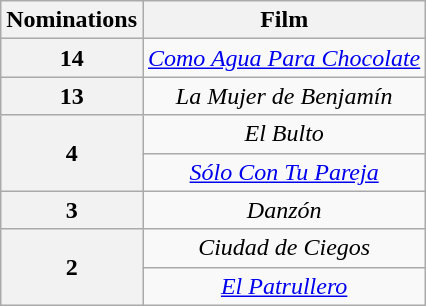<table class="wikitable plainrowheaders" style="text-align:center;">
<tr>
<th scope="col" width="55">Nominations</th>
<th scope="col" align="center">Film</th>
</tr>
<tr>
<th scope=row rowspan=1 style="text-align:center">14</th>
<td><em><a href='#'>Como Agua Para Chocolate</a></em></td>
</tr>
<tr>
<th scope=row rowspan=1 style="text-align:center">13</th>
<td><em>La Mujer de Benjamín</em></td>
</tr>
<tr>
<th scope=row rowspan=2 style="text-align:center">4</th>
<td><em>El Bulto</em></td>
</tr>
<tr>
<td><em><a href='#'>Sólo Con Tu Pareja</a></em></td>
</tr>
<tr>
<th scope=row rowspan=1 style="text-align:center">3</th>
<td><em>Danzón</em></td>
</tr>
<tr>
<th scope=row rowspan=2 style="text-align:center">2</th>
<td><em>Ciudad de Ciegos</em></td>
</tr>
<tr>
<td><em><a href='#'>El Patrullero</a></em></td>
</tr>
</table>
